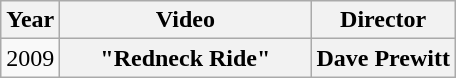<table class="wikitable plainrowheaders">
<tr>
<th>Year</th>
<th style="width:10em;">Video</th>
<th>Director</th>
</tr>
<tr>
<td>2009</td>
<th scope="row">"Redneck Ride"</th>
<th>Dave Prewitt</th>
</tr>
</table>
